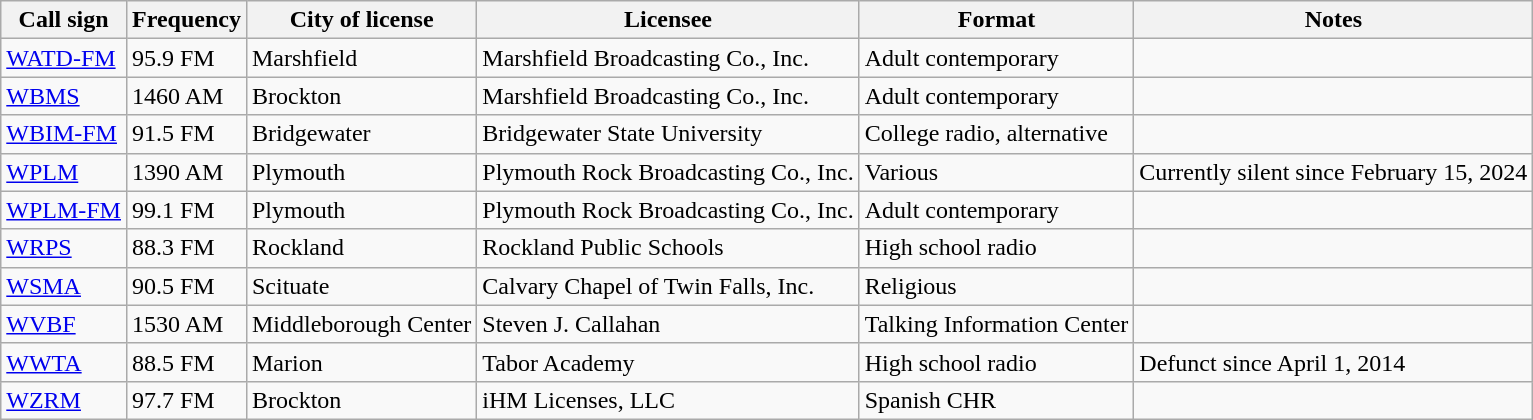<table class="wikitable sortable">
<tr>
<th>Call sign</th>
<th>Frequency</th>
<th>City of license</th>
<th>Licensee</th>
<th>Format </th>
<th>Notes</th>
</tr>
<tr>
<td><a href='#'>WATD-FM</a></td>
<td>95.9 FM</td>
<td>Marshfield</td>
<td>Marshfield Broadcasting Co., Inc.</td>
<td>Adult contemporary</td>
<td></td>
</tr>
<tr>
<td><a href='#'>WBMS</a></td>
<td>1460 AM</td>
<td>Brockton</td>
<td>Marshfield Broadcasting Co., Inc.</td>
<td>Adult contemporary</td>
<td></td>
</tr>
<tr>
<td><a href='#'>WBIM-FM</a></td>
<td>91.5 FM</td>
<td>Bridgewater</td>
<td>Bridgewater State University</td>
<td>College radio, alternative</td>
<td></td>
</tr>
<tr>
<td><a href='#'>WPLM</a></td>
<td>1390 AM</td>
<td>Plymouth</td>
<td>Plymouth Rock Broadcasting Co., Inc.</td>
<td>Various</td>
<td>Currently silent since February 15, 2024</td>
</tr>
<tr>
<td><a href='#'>WPLM-FM</a></td>
<td>99.1 FM</td>
<td>Plymouth</td>
<td>Plymouth Rock Broadcasting Co., Inc.</td>
<td>Adult contemporary</td>
<td></td>
</tr>
<tr>
<td><a href='#'>WRPS</a></td>
<td>88.3 FM</td>
<td>Rockland</td>
<td>Rockland Public Schools</td>
<td>High school radio</td>
<td></td>
</tr>
<tr>
<td><a href='#'>WSMA</a></td>
<td>90.5 FM</td>
<td>Scituate</td>
<td>Calvary Chapel of Twin Falls, Inc.</td>
<td>Religious</td>
<td></td>
</tr>
<tr>
<td><a href='#'>WVBF</a></td>
<td>1530 AM</td>
<td>Middleborough Center</td>
<td>Steven J. Callahan</td>
<td>Talking Information Center</td>
<td></td>
</tr>
<tr>
<td><a href='#'>WWTA</a></td>
<td>88.5 FM</td>
<td>Marion</td>
<td>Tabor Academy</td>
<td>High school radio</td>
<td>Defunct since April 1, 2014 </td>
</tr>
<tr>
<td><a href='#'>WZRM</a></td>
<td>97.7 FM</td>
<td>Brockton</td>
<td>iHM Licenses, LLC</td>
<td>Spanish CHR</td>
<td></td>
</tr>
</table>
